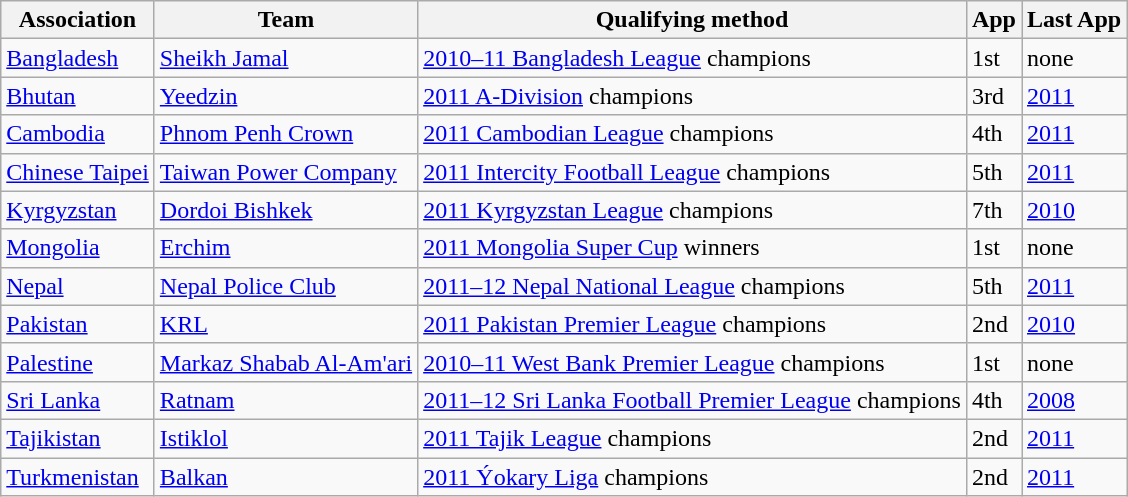<table class="wikitable">
<tr>
<th>Association</th>
<th>Team</th>
<th>Qualifying method</th>
<th>App</th>
<th>Last App</th>
</tr>
<tr>
<td> <a href='#'>Bangladesh</a></td>
<td><a href='#'>Sheikh Jamal</a></td>
<td><a href='#'>2010–11 Bangladesh League</a> champions</td>
<td>1st</td>
<td>none</td>
</tr>
<tr>
<td> <a href='#'>Bhutan</a></td>
<td><a href='#'>Yeedzin</a></td>
<td><a href='#'>2011 A-Division</a> champions</td>
<td>3rd</td>
<td><a href='#'>2011</a></td>
</tr>
<tr>
<td> <a href='#'>Cambodia</a></td>
<td><a href='#'>Phnom Penh Crown</a></td>
<td><a href='#'>2011 Cambodian League</a> champions</td>
<td>4th</td>
<td><a href='#'>2011</a></td>
</tr>
<tr>
<td> <a href='#'>Chinese Taipei</a></td>
<td><a href='#'>Taiwan Power Company</a></td>
<td><a href='#'>2011 Intercity Football League</a> champions</td>
<td>5th</td>
<td><a href='#'>2011</a></td>
</tr>
<tr>
<td> <a href='#'>Kyrgyzstan</a></td>
<td><a href='#'>Dordoi Bishkek</a></td>
<td><a href='#'>2011 Kyrgyzstan League</a> champions</td>
<td>7th</td>
<td><a href='#'>2010</a></td>
</tr>
<tr>
<td> <a href='#'>Mongolia</a></td>
<td><a href='#'>Erchim</a></td>
<td><a href='#'>2011 Mongolia Super Cup</a> winners</td>
<td>1st</td>
<td>none</td>
</tr>
<tr>
<td> <a href='#'>Nepal</a></td>
<td><a href='#'>Nepal Police Club</a></td>
<td><a href='#'>2011–12 Nepal National League</a> champions</td>
<td>5th</td>
<td><a href='#'>2011</a></td>
</tr>
<tr>
<td> <a href='#'>Pakistan</a></td>
<td><a href='#'>KRL</a></td>
<td><a href='#'>2011 Pakistan Premier League</a> champions</td>
<td>2nd</td>
<td><a href='#'>2010</a></td>
</tr>
<tr>
<td> <a href='#'>Palestine</a></td>
<td><a href='#'>Markaz Shabab Al-Am'ari</a></td>
<td><a href='#'>2010–11 West Bank Premier League</a> champions</td>
<td>1st</td>
<td>none</td>
</tr>
<tr>
<td> <a href='#'>Sri Lanka</a></td>
<td><a href='#'>Ratnam</a></td>
<td><a href='#'>2011–12 Sri Lanka Football Premier League</a> champions</td>
<td>4th</td>
<td><a href='#'>2008</a></td>
</tr>
<tr>
<td> <a href='#'>Tajikistan</a></td>
<td><a href='#'>Istiklol</a></td>
<td><a href='#'>2011 Tajik League</a> champions</td>
<td>2nd</td>
<td><a href='#'>2011</a></td>
</tr>
<tr>
<td> <a href='#'>Turkmenistan</a></td>
<td><a href='#'>Balkan</a></td>
<td><a href='#'>2011 Ýokary Liga</a> champions</td>
<td>2nd</td>
<td><a href='#'>2011</a></td>
</tr>
</table>
